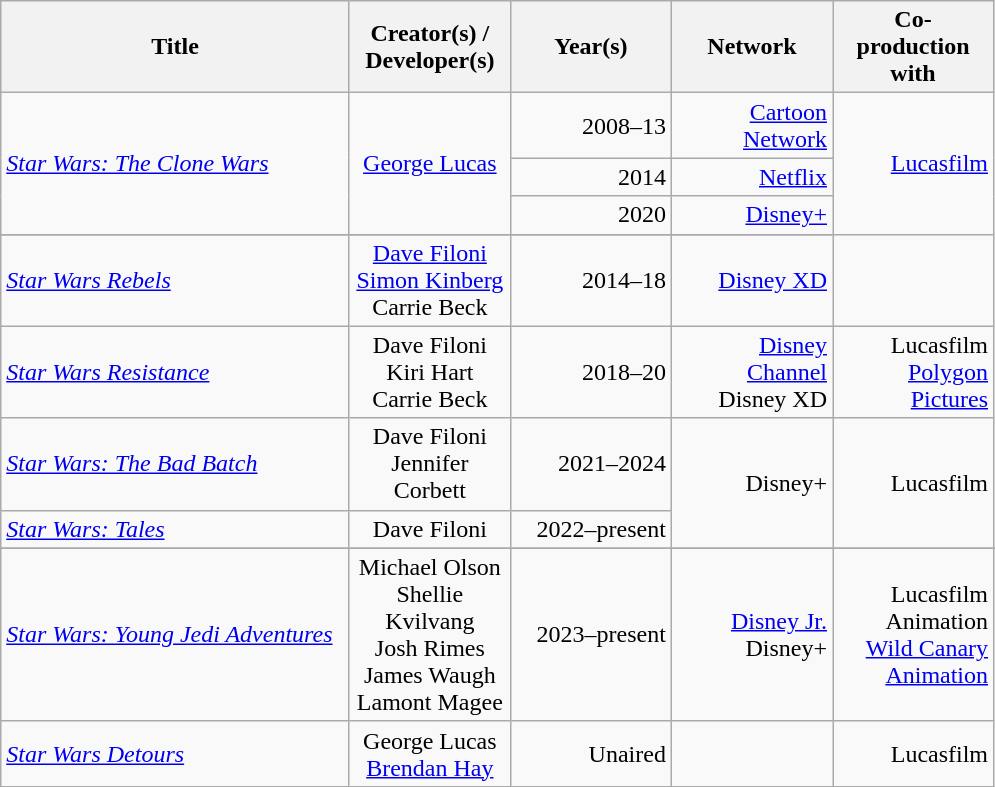<table class="wikitable sortable" style="text-align: right;">
<tr>
<th width=225>Title</th>
<th width=100>Creator(s) / Developer(s)</th>
<th width=100>Year(s)</th>
<th width=100>Network</th>
<th width=100>Co-production with</th>
</tr>
<tr>
<td align="left" rowspan="3"><em><a href='#'>Star Wars: The Clone Wars</a></em></td>
<td align="center" rowspan="3"><a href='#'>George Lucas</a></td>
<td>2008–13</td>
<td><a href='#'>Cartoon Network</a></td>
<td rowspan="4"><a href='#'>Lucasfilm</a></td>
</tr>
<tr>
<td>2014</td>
<td><a href='#'>Netflix</a></td>
</tr>
<tr>
<td>2020</td>
<td><a href='#'>Disney+</a></td>
</tr>
<tr>
</tr>
<tr>
<td align="left"><em><a href='#'>Star Wars Rebels</a></em></td>
<td align="center"><a href='#'>Dave Filoni</a><br><a href='#'>Simon Kinberg</a><br>Carrie Beck</td>
<td>2014–18</td>
<td><a href='#'>Disney XD</a></td>
</tr>
<tr>
<td align="left"><em><a href='#'>Star Wars Resistance</a></em></td>
<td align="center">Dave Filoni<br>Kiri Hart<br>Carrie Beck</td>
<td>2018–20</td>
<td><a href='#'>Disney Channel</a><br>Disney XD</td>
<td>Lucasfilm<br><a href='#'>Polygon Pictures</a></td>
</tr>
<tr>
<td align="left"><em><a href='#'>Star Wars: The Bad Batch</a></em></td>
<td align="center">Dave Filoni<br>Jennifer Corbett</td>
<td>2021–2024</td>
<td rowspan="2">Disney+</td>
<td rowspan="2">Lucasfilm</td>
</tr>
<tr>
<td align="left"><em><a href='#'>Star Wars: Tales</a></em></td>
<td align="center">Dave Filoni</td>
<td>2022–present</td>
</tr>
<tr>
</tr>
<tr>
<td align="left"><em><a href='#'>Star Wars: Young Jedi Adventures</a></em></td>
<td align="center">Michael Olson<br>Shellie Kvilvang<br>Josh Rimes<br>James Waugh<br>Lamont Magee</td>
<td>2023–present</td>
<td><a href='#'>Disney Jr.</a><br>Disney+</td>
<td>Lucasfilm Animation<br><a href='#'>Wild Canary Animation</a></td>
</tr>
<tr>
<td align="left"><em><a href='#'>Star Wars Detours</a></em></td>
<td align="center">George Lucas<br><a href='#'>Brendan Hay</a></td>
<td>Unaired</td>
<td></td>
<td>Lucasfilm</td>
</tr>
</table>
